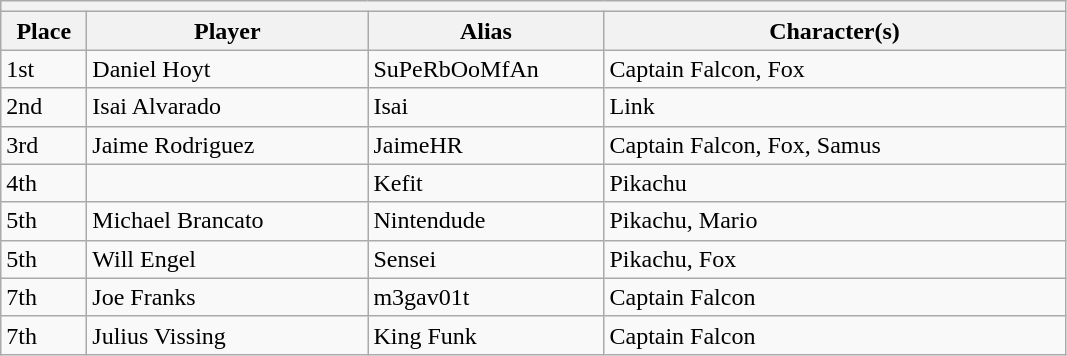<table class="wikitable">
<tr>
<th colspan=4></th>
</tr>
<tr>
<th style="width:50px;">Place</th>
<th style="width:180px;">Player</th>
<th style="width:150px;">Alias</th>
<th style="width:300px;">Character(s)</th>
</tr>
<tr>
<td>1st</td>
<td> Daniel Hoyt</td>
<td>SuPeRbOoMfAn</td>
<td>Captain Falcon, Fox</td>
</tr>
<tr>
<td>2nd</td>
<td> Isai Alvarado</td>
<td>Isai</td>
<td>Link</td>
</tr>
<tr>
<td>3rd</td>
<td> Jaime Rodriguez</td>
<td>JaimeHR</td>
<td>Captain Falcon, Fox, Samus</td>
</tr>
<tr>
<td>4th</td>
<td></td>
<td>Kefit</td>
<td>Pikachu</td>
</tr>
<tr>
<td>5th</td>
<td> Michael Brancato</td>
<td>Nintendude</td>
<td>Pikachu, Mario</td>
</tr>
<tr>
<td>5th</td>
<td> Will Engel</td>
<td>Sensei</td>
<td>Pikachu, Fox</td>
</tr>
<tr>
<td>7th</td>
<td> Joe Franks</td>
<td>m3gav01t</td>
<td>Captain Falcon</td>
</tr>
<tr>
<td>7th</td>
<td> Julius Vissing</td>
<td>King Funk</td>
<td>Captain Falcon</td>
</tr>
</table>
